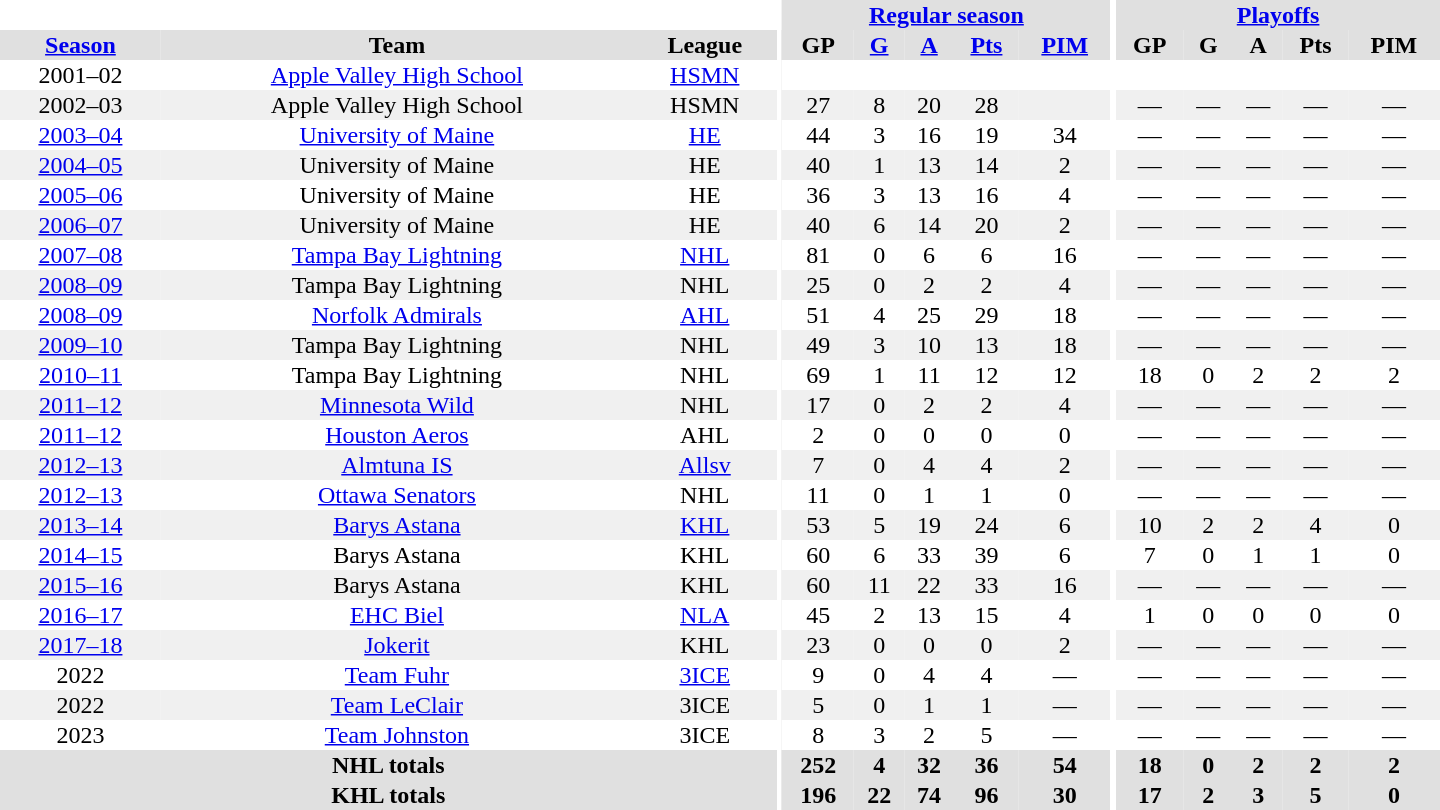<table border="0" cellpadding="1" cellspacing="0" style="text-align:center; width:60em">
<tr bgcolor="#e0e0e0">
<th colspan="3" bgcolor="#ffffff"></th>
<th rowspan="99" bgcolor="#ffffff"></th>
<th colspan="5"><a href='#'>Regular season</a></th>
<th rowspan="99" bgcolor="#ffffff"></th>
<th colspan="5"><a href='#'>Playoffs</a></th>
</tr>
<tr bgcolor="#e0e0e0">
<th><a href='#'>Season</a></th>
<th>Team</th>
<th>League</th>
<th>GP</th>
<th><a href='#'>G</a></th>
<th><a href='#'>A</a></th>
<th><a href='#'>Pts</a></th>
<th><a href='#'>PIM</a></th>
<th>GP</th>
<th>G</th>
<th>A</th>
<th>Pts</th>
<th>PIM</th>
</tr>
<tr>
<td>2001–02</td>
<td><a href='#'>Apple Valley High School</a></td>
<td><a href='#'>HSMN</a></td>
<td></td>
<td></td>
<td></td>
<td></td>
<td></td>
<td></td>
<td></td>
<td></td>
<td></td>
<td></td>
</tr>
<tr style="background:#f0f0f0;">
<td>2002–03</td>
<td>Apple Valley High School</td>
<td>HSMN</td>
<td>27</td>
<td>8</td>
<td>20</td>
<td>28</td>
<td></td>
<td>—</td>
<td>—</td>
<td>—</td>
<td>—</td>
<td>—</td>
</tr>
<tr>
<td><a href='#'>2003–04</a></td>
<td><a href='#'>University of Maine</a></td>
<td><a href='#'>HE</a></td>
<td>44</td>
<td>3</td>
<td>16</td>
<td>19</td>
<td>34</td>
<td>—</td>
<td>—</td>
<td>—</td>
<td>—</td>
<td>—</td>
</tr>
<tr style="background:#f0f0f0;">
<td><a href='#'>2004–05</a></td>
<td>University of Maine</td>
<td>HE</td>
<td>40</td>
<td>1</td>
<td>13</td>
<td>14</td>
<td>2</td>
<td>—</td>
<td>—</td>
<td>—</td>
<td>—</td>
<td>—</td>
</tr>
<tr>
<td><a href='#'>2005–06</a></td>
<td>University of Maine</td>
<td>HE</td>
<td>36</td>
<td>3</td>
<td>13</td>
<td>16</td>
<td>4</td>
<td>—</td>
<td>—</td>
<td>—</td>
<td>—</td>
<td>—</td>
</tr>
<tr style="background:#f0f0f0;">
<td><a href='#'>2006–07</a></td>
<td>University of Maine</td>
<td>HE</td>
<td>40</td>
<td>6</td>
<td>14</td>
<td>20</td>
<td>2</td>
<td>—</td>
<td>—</td>
<td>—</td>
<td>—</td>
<td>—</td>
</tr>
<tr>
<td><a href='#'>2007–08</a></td>
<td><a href='#'>Tampa Bay Lightning</a></td>
<td><a href='#'>NHL</a></td>
<td>81</td>
<td>0</td>
<td>6</td>
<td>6</td>
<td>16</td>
<td>—</td>
<td>—</td>
<td>—</td>
<td>—</td>
<td>—</td>
</tr>
<tr style="background:#f0f0f0;">
<td><a href='#'>2008–09</a></td>
<td>Tampa Bay Lightning</td>
<td>NHL</td>
<td>25</td>
<td>0</td>
<td>2</td>
<td>2</td>
<td>4</td>
<td>—</td>
<td>—</td>
<td>—</td>
<td>—</td>
<td>—</td>
</tr>
<tr>
<td><a href='#'>2008–09</a></td>
<td><a href='#'>Norfolk Admirals</a></td>
<td><a href='#'>AHL</a></td>
<td>51</td>
<td>4</td>
<td>25</td>
<td>29</td>
<td>18</td>
<td>—</td>
<td>—</td>
<td>—</td>
<td>—</td>
<td>—</td>
</tr>
<tr style="background:#f0f0f0;">
<td><a href='#'>2009–10</a></td>
<td>Tampa Bay Lightning</td>
<td>NHL</td>
<td>49</td>
<td>3</td>
<td>10</td>
<td>13</td>
<td>18</td>
<td>—</td>
<td>—</td>
<td>—</td>
<td>—</td>
<td>—</td>
</tr>
<tr>
<td><a href='#'>2010–11</a></td>
<td>Tampa Bay Lightning</td>
<td>NHL</td>
<td>69</td>
<td>1</td>
<td>11</td>
<td>12</td>
<td>12</td>
<td>18</td>
<td>0</td>
<td>2</td>
<td>2</td>
<td>2</td>
</tr>
<tr style="background:#f0f0f0;">
<td><a href='#'>2011–12</a></td>
<td><a href='#'>Minnesota Wild</a></td>
<td>NHL</td>
<td>17</td>
<td>0</td>
<td>2</td>
<td>2</td>
<td>4</td>
<td>—</td>
<td>—</td>
<td>—</td>
<td>—</td>
<td>—</td>
</tr>
<tr>
<td><a href='#'>2011–12</a></td>
<td><a href='#'>Houston Aeros</a></td>
<td>AHL</td>
<td>2</td>
<td>0</td>
<td>0</td>
<td>0</td>
<td>0</td>
<td>—</td>
<td>—</td>
<td>—</td>
<td>—</td>
<td>—</td>
</tr>
<tr style="background:#f0f0f0;">
<td><a href='#'>2012–13</a></td>
<td><a href='#'>Almtuna IS</a></td>
<td><a href='#'>Allsv</a></td>
<td>7</td>
<td>0</td>
<td>4</td>
<td>4</td>
<td>2</td>
<td>—</td>
<td>—</td>
<td>—</td>
<td>—</td>
<td>—</td>
</tr>
<tr>
<td><a href='#'>2012–13</a></td>
<td><a href='#'>Ottawa Senators</a></td>
<td>NHL</td>
<td>11</td>
<td>0</td>
<td>1</td>
<td>1</td>
<td>0</td>
<td>—</td>
<td>—</td>
<td>—</td>
<td>—</td>
<td>—</td>
</tr>
<tr style="background:#f0f0f0;">
<td><a href='#'>2013–14</a></td>
<td><a href='#'>Barys Astana</a></td>
<td><a href='#'>KHL</a></td>
<td>53</td>
<td>5</td>
<td>19</td>
<td>24</td>
<td>6</td>
<td>10</td>
<td>2</td>
<td>2</td>
<td>4</td>
<td>0</td>
</tr>
<tr>
<td><a href='#'>2014–15</a></td>
<td>Barys Astana</td>
<td>KHL</td>
<td>60</td>
<td>6</td>
<td>33</td>
<td>39</td>
<td>6</td>
<td>7</td>
<td>0</td>
<td>1</td>
<td>1</td>
<td>0</td>
</tr>
<tr style="background:#f0f0f0;">
<td><a href='#'>2015–16</a></td>
<td>Barys Astana</td>
<td>KHL</td>
<td>60</td>
<td>11</td>
<td>22</td>
<td>33</td>
<td>16</td>
<td>—</td>
<td>—</td>
<td>—</td>
<td>—</td>
<td>—</td>
</tr>
<tr>
<td><a href='#'>2016–17</a></td>
<td><a href='#'>EHC Biel</a></td>
<td><a href='#'>NLA</a></td>
<td>45</td>
<td>2</td>
<td>13</td>
<td>15</td>
<td>4</td>
<td>1</td>
<td>0</td>
<td>0</td>
<td>0</td>
<td>0</td>
</tr>
<tr style="background:#f0f0f0;">
<td><a href='#'>2017–18</a></td>
<td><a href='#'>Jokerit</a></td>
<td>KHL</td>
<td>23</td>
<td>0</td>
<td>0</td>
<td>0</td>
<td>2</td>
<td>—</td>
<td>—</td>
<td>—</td>
<td>—</td>
<td>—</td>
</tr>
<tr>
<td>2022</td>
<td><a href='#'>Team Fuhr</a></td>
<td><a href='#'>3ICE</a></td>
<td>9</td>
<td>0</td>
<td>4</td>
<td>4</td>
<td>—</td>
<td>—</td>
<td>—</td>
<td>—</td>
<td>—</td>
<td>—</td>
</tr>
<tr style="background:#f0f0f0;">
<td>2022</td>
<td><a href='#'>Team LeClair</a></td>
<td>3ICE</td>
<td>5</td>
<td>0</td>
<td>1</td>
<td>1</td>
<td>—</td>
<td>—</td>
<td>—</td>
<td>—</td>
<td>—</td>
<td>—</td>
</tr>
<tr>
<td>2023</td>
<td><a href='#'>Team Johnston</a></td>
<td>3ICE</td>
<td>8</td>
<td>3</td>
<td>2</td>
<td>5</td>
<td>—</td>
<td>—</td>
<td>—</td>
<td>—</td>
<td>—</td>
<td>—</td>
</tr>
<tr style="background:#e0e0e0;">
<th colspan="3">NHL totals</th>
<th>252</th>
<th>4</th>
<th>32</th>
<th>36</th>
<th>54</th>
<th>18</th>
<th>0</th>
<th>2</th>
<th>2</th>
<th>2</th>
</tr>
<tr style="background:#e0e0e0;">
<th colspan="3">KHL totals</th>
<th>196</th>
<th>22</th>
<th>74</th>
<th>96</th>
<th>30</th>
<th>17</th>
<th>2</th>
<th>3</th>
<th>5</th>
<th>0</th>
</tr>
</table>
